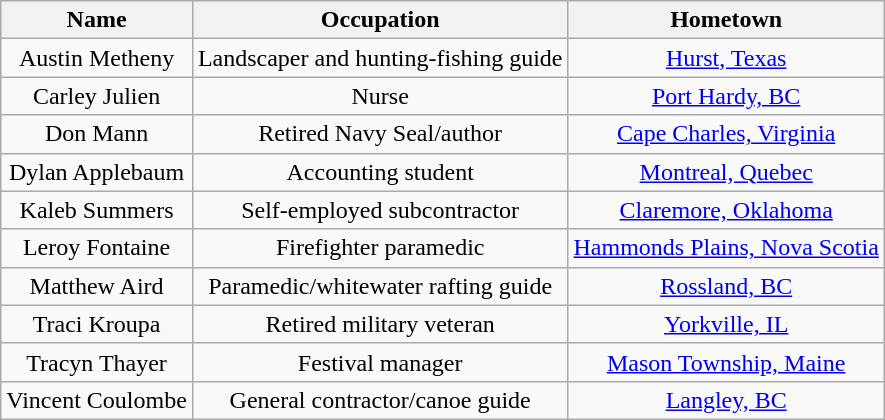<table class="wikitable sortable" style="text-align:center;">
<tr>
<th>Name</th>
<th>Occupation</th>
<th>Hometown</th>
</tr>
<tr>
<td>Austin Metheny</td>
<td>Landscaper and hunting-fishing guide</td>
<td><a href='#'>Hurst, Texas</a></td>
</tr>
<tr>
<td>Carley Julien</td>
<td>Nurse</td>
<td><a href='#'>Port Hardy, BC</a></td>
</tr>
<tr>
<td>Don Mann</td>
<td>Retired Navy Seal/author</td>
<td><a href='#'>Cape Charles, Virginia</a></td>
</tr>
<tr>
<td>Dylan Applebaum</td>
<td>Accounting student</td>
<td><a href='#'>Montreal, Quebec</a></td>
</tr>
<tr>
<td>Kaleb Summers</td>
<td>Self-employed subcontractor</td>
<td><a href='#'>Claremore, Oklahoma</a></td>
</tr>
<tr>
<td>Leroy Fontaine</td>
<td>Firefighter paramedic</td>
<td><a href='#'>Hammonds Plains, Nova Scotia</a></td>
</tr>
<tr>
<td>Matthew Aird</td>
<td>Paramedic/whitewater rafting guide</td>
<td><a href='#'>Rossland, BC</a></td>
</tr>
<tr>
<td>Traci Kroupa</td>
<td>Retired military veteran</td>
<td><a href='#'>Yorkville, IL</a></td>
</tr>
<tr>
<td>Tracyn Thayer</td>
<td>Festival manager</td>
<td><a href='#'>Mason Township, Maine</a></td>
</tr>
<tr>
<td>Vincent Coulombe</td>
<td>General contractor/canoe guide</td>
<td><a href='#'>Langley, BC</a></td>
</tr>
</table>
